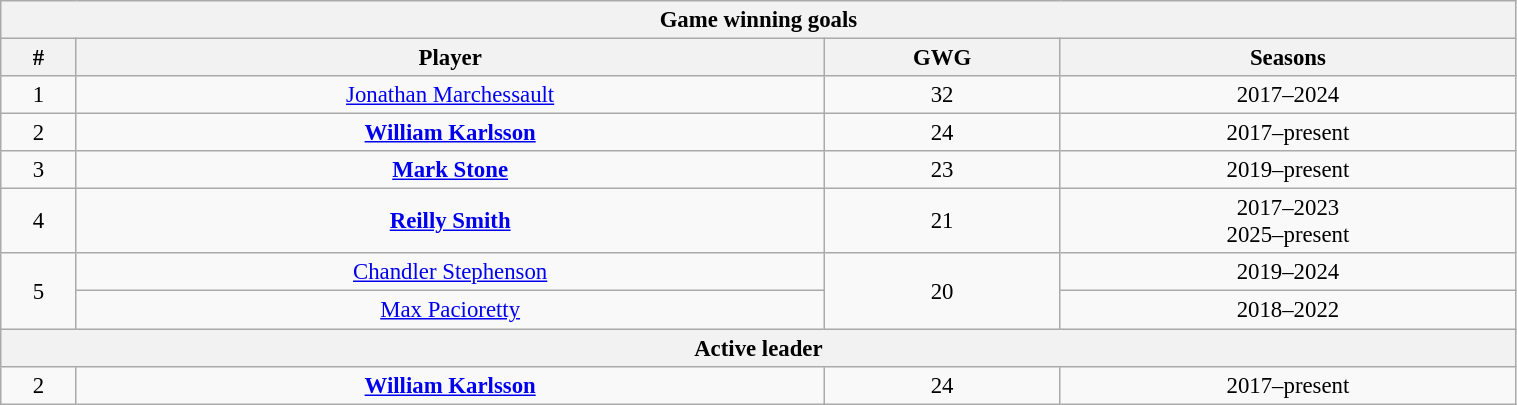<table class="wikitable" style="text-align: center; font-size: 95%" width="80%">
<tr>
<th colspan="4">Game winning goals</th>
</tr>
<tr>
<th>#</th>
<th>Player</th>
<th>GWG</th>
<th>Seasons</th>
</tr>
<tr>
<td>1</td>
<td><a href='#'>Jonathan Marchessault</a></td>
<td>32</td>
<td>2017–2024</td>
</tr>
<tr>
<td>2</td>
<td><strong><a href='#'>William Karlsson</a></strong></td>
<td>24</td>
<td>2017–present</td>
</tr>
<tr>
<td>3</td>
<td><strong><a href='#'>Mark Stone</a></strong></td>
<td>23</td>
<td>2019–present</td>
</tr>
<tr>
<td>4</td>
<td><strong><a href='#'>Reilly Smith</a></strong></td>
<td>21</td>
<td>2017–2023<br>2025–present</td>
</tr>
<tr>
<td rowspan="2">5</td>
<td><a href='#'>Chandler Stephenson</a></td>
<td rowspan="2">20</td>
<td>2019–2024</td>
</tr>
<tr>
<td><a href='#'>Max Pacioretty</a></td>
<td>2018–2022</td>
</tr>
<tr>
<th colspan="4">Active leader</th>
</tr>
<tr>
<td>2</td>
<td><strong><a href='#'>William Karlsson</a></strong></td>
<td>24</td>
<td>2017–present</td>
</tr>
</table>
